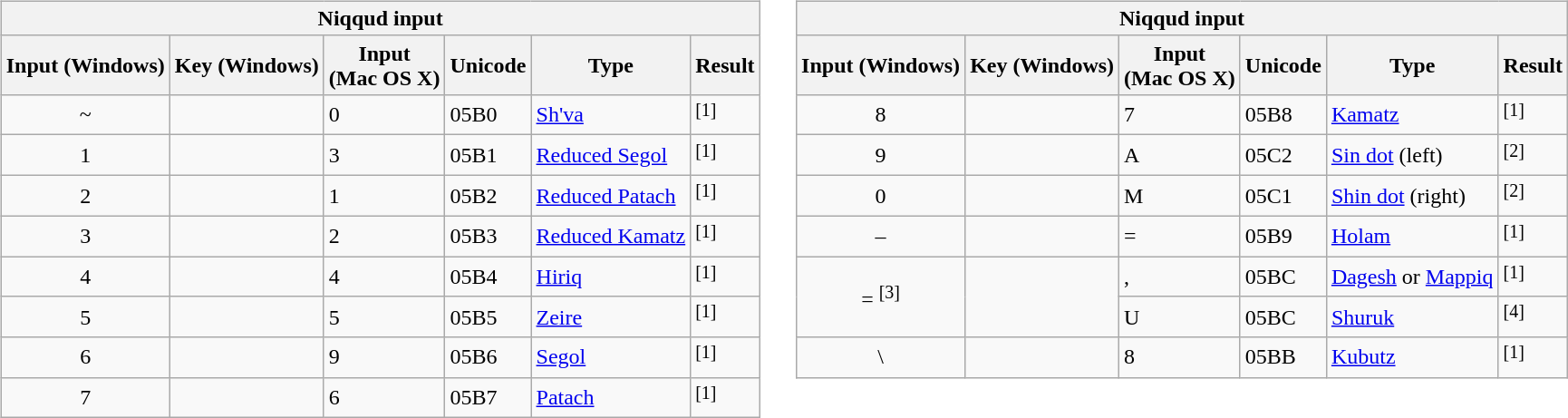<table border="0" cellspacing="0" cellpadding="5" style="background:transparent">
<tr>
<td valign="top"><br><table class="wikitable">
<tr>
<th colspan="6"><strong>Niqqud input</strong></th>
</tr>
<tr>
<th colspan="1">Input (Windows)</th>
<th colspan="1">Key (Windows)</th>
<th colspan="1">Input <br> (Mac OS X)</th>
<th colspan="1">Unicode</th>
<th colspan="1">Type</th>
<th colspan="1">Result</th>
</tr>
<tr>
<td align="center">~</td>
<td></td>
<td>0</td>
<td>05B0</td>
<td><a href='#'>Sh'va</a></td>
<td> <sup>[1]</sup></td>
</tr>
<tr>
<td align="center">1</td>
<td></td>
<td>3</td>
<td>05B1</td>
<td><a href='#'>Reduced Segol</a></td>
<td> <sup>[1]</sup></td>
</tr>
<tr>
<td align="center">2</td>
<td></td>
<td>1</td>
<td>05B2</td>
<td><a href='#'>Reduced Patach</a></td>
<td> <sup>[1]</sup></td>
</tr>
<tr>
<td align="center">3</td>
<td></td>
<td>2</td>
<td>05B3</td>
<td><a href='#'>Reduced Kamatz</a></td>
<td> <sup>[1]</sup></td>
</tr>
<tr>
<td align="center">4</td>
<td></td>
<td>4</td>
<td>05B4</td>
<td><a href='#'>Hiriq</a></td>
<td> <sup>[1]</sup></td>
</tr>
<tr>
<td align="center">5</td>
<td></td>
<td>5</td>
<td>05B5</td>
<td><a href='#'>Zeire</a></td>
<td> <sup>[1]</sup></td>
</tr>
<tr>
<td align="center">6</td>
<td></td>
<td>9</td>
<td>05B6</td>
<td><a href='#'>Segol</a></td>
<td> <sup>[1]</sup></td>
</tr>
<tr>
<td align="center">7</td>
<td></td>
<td>6</td>
<td>05B7</td>
<td><a href='#'>Patach</a></td>
<td> <sup>[1]</sup></td>
</tr>
</table>
</td>
<td valign="top"><br><table class="wikitable">
<tr>
<th colspan="6"><strong>Niqqud input</strong></th>
</tr>
<tr>
<th colspan="1">Input (Windows)</th>
<th colspan="1">Key (Windows)</th>
<th colspan="1">Input <br> (Mac OS X)</th>
<th colspan="1">Unicode</th>
<th colspan="1">Type</th>
<th colspan="1">Result</th>
</tr>
<tr>
<td align="center">8</td>
<td></td>
<td>7</td>
<td>05B8</td>
<td><a href='#'>Kamatz</a></td>
<td> <sup>[1]</sup></td>
</tr>
<tr>
<td align="center">9</td>
<td></td>
<td>A</td>
<td>05C2</td>
<td><a href='#'>Sin dot</a> (left)</td>
<td> <sup>[2]</sup></td>
</tr>
<tr>
<td align="center">0</td>
<td></td>
<td>M</td>
<td>05C1</td>
<td><a href='#'>Shin dot</a> (right)</td>
<td> <sup>[2]</sup></td>
</tr>
<tr>
<td align="center">–</td>
<td></td>
<td>=</td>
<td>05B9</td>
<td><a href='#'>Holam</a></td>
<td> <sup>[1]</sup></td>
</tr>
<tr>
<td rowspan="2" align="center">= <sup>[3]</sup></td>
<td rowspan="2"></td>
<td>,</td>
<td>05BC</td>
<td><a href='#'>Dagesh</a> or <a href='#'>Mappiq</a></td>
<td> <sup>[1]</sup></td>
</tr>
<tr>
<td>U</td>
<td>05BC</td>
<td><a href='#'>Shuruk</a></td>
<td> <sup>[4]</sup></td>
</tr>
<tr>
<td align="center">\</td>
<td></td>
<td>8</td>
<td>05BB</td>
<td><a href='#'>Kubutz</a></td>
<td> <sup>[1]</sup></td>
</tr>
</table>
</td>
</tr>
</table>
